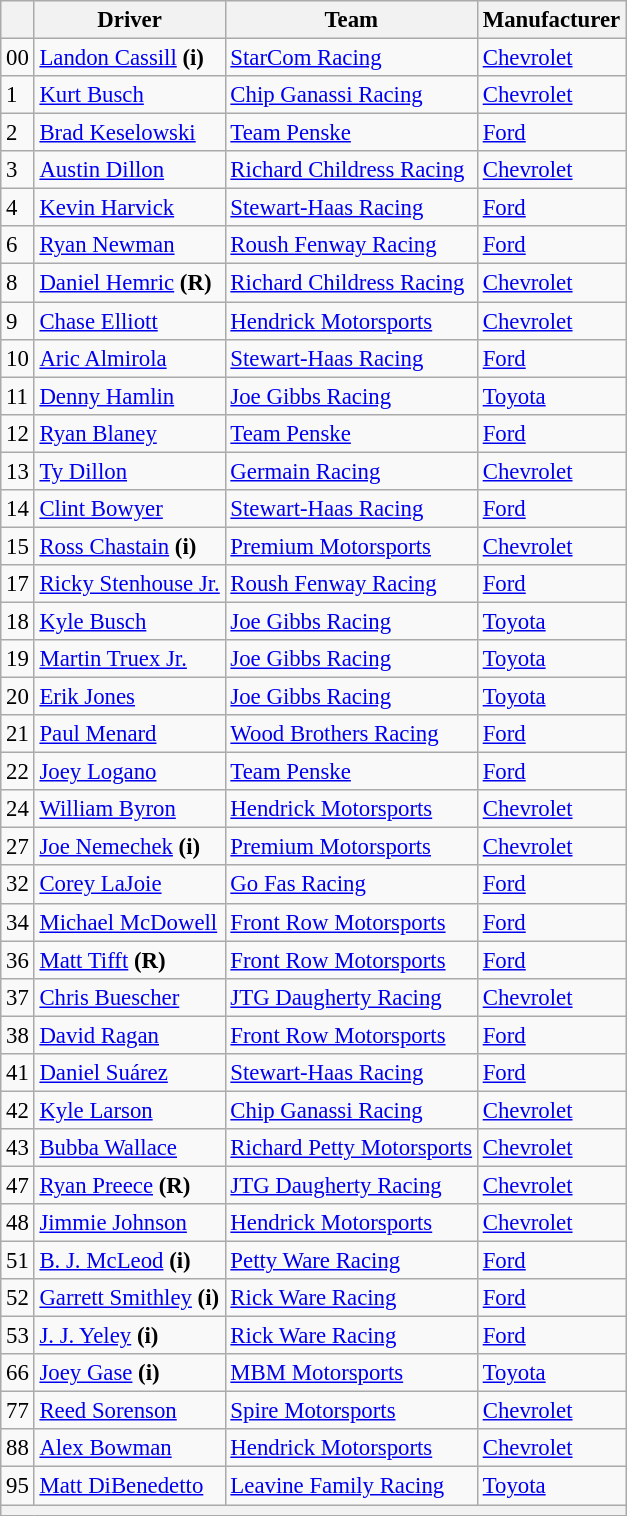<table class="wikitable" style="font-size:95%">
<tr>
<th></th>
<th>Driver</th>
<th>Team</th>
<th>Manufacturer</th>
</tr>
<tr>
<td>00</td>
<td><a href='#'>Landon Cassill</a> <strong>(i)</strong></td>
<td><a href='#'>StarCom Racing</a></td>
<td><a href='#'>Chevrolet</a></td>
</tr>
<tr>
<td>1</td>
<td><a href='#'>Kurt Busch</a></td>
<td><a href='#'>Chip Ganassi Racing</a></td>
<td><a href='#'>Chevrolet</a></td>
</tr>
<tr>
<td>2</td>
<td><a href='#'>Brad Keselowski</a></td>
<td><a href='#'>Team Penske</a></td>
<td><a href='#'>Ford</a></td>
</tr>
<tr>
<td>3</td>
<td><a href='#'>Austin Dillon</a></td>
<td><a href='#'>Richard Childress Racing</a></td>
<td><a href='#'>Chevrolet</a></td>
</tr>
<tr>
<td>4</td>
<td><a href='#'>Kevin Harvick</a></td>
<td><a href='#'>Stewart-Haas Racing</a></td>
<td><a href='#'>Ford</a></td>
</tr>
<tr>
<td>6</td>
<td><a href='#'>Ryan Newman</a></td>
<td><a href='#'>Roush Fenway Racing</a></td>
<td><a href='#'>Ford</a></td>
</tr>
<tr>
<td>8</td>
<td><a href='#'>Daniel Hemric</a> <strong>(R)</strong></td>
<td><a href='#'>Richard Childress Racing</a></td>
<td><a href='#'>Chevrolet</a></td>
</tr>
<tr>
<td>9</td>
<td><a href='#'>Chase Elliott</a></td>
<td><a href='#'>Hendrick Motorsports</a></td>
<td><a href='#'>Chevrolet</a></td>
</tr>
<tr>
<td>10</td>
<td><a href='#'>Aric Almirola</a></td>
<td><a href='#'>Stewart-Haas Racing</a></td>
<td><a href='#'>Ford</a></td>
</tr>
<tr>
<td>11</td>
<td><a href='#'>Denny Hamlin</a></td>
<td><a href='#'>Joe Gibbs Racing</a></td>
<td><a href='#'>Toyota</a></td>
</tr>
<tr>
<td>12</td>
<td><a href='#'>Ryan Blaney</a></td>
<td><a href='#'>Team Penske</a></td>
<td><a href='#'>Ford</a></td>
</tr>
<tr>
<td>13</td>
<td><a href='#'>Ty Dillon</a></td>
<td><a href='#'>Germain Racing</a></td>
<td><a href='#'>Chevrolet</a></td>
</tr>
<tr>
<td>14</td>
<td><a href='#'>Clint Bowyer</a></td>
<td><a href='#'>Stewart-Haas Racing</a></td>
<td><a href='#'>Ford</a></td>
</tr>
<tr>
<td>15</td>
<td><a href='#'>Ross Chastain</a> <strong>(i)</strong></td>
<td><a href='#'>Premium Motorsports</a></td>
<td><a href='#'>Chevrolet</a></td>
</tr>
<tr>
<td>17</td>
<td><a href='#'>Ricky Stenhouse Jr.</a></td>
<td><a href='#'>Roush Fenway Racing</a></td>
<td><a href='#'>Ford</a></td>
</tr>
<tr>
<td>18</td>
<td><a href='#'>Kyle Busch</a></td>
<td><a href='#'>Joe Gibbs Racing</a></td>
<td><a href='#'>Toyota</a></td>
</tr>
<tr>
<td>19</td>
<td><a href='#'>Martin Truex Jr.</a></td>
<td><a href='#'>Joe Gibbs Racing</a></td>
<td><a href='#'>Toyota</a></td>
</tr>
<tr>
<td>20</td>
<td><a href='#'>Erik Jones</a></td>
<td><a href='#'>Joe Gibbs Racing</a></td>
<td><a href='#'>Toyota</a></td>
</tr>
<tr>
<td>21</td>
<td><a href='#'>Paul Menard</a></td>
<td><a href='#'>Wood Brothers Racing</a></td>
<td><a href='#'>Ford</a></td>
</tr>
<tr>
<td>22</td>
<td><a href='#'>Joey Logano</a></td>
<td><a href='#'>Team Penske</a></td>
<td><a href='#'>Ford</a></td>
</tr>
<tr>
<td>24</td>
<td><a href='#'>William Byron</a></td>
<td><a href='#'>Hendrick Motorsports</a></td>
<td><a href='#'>Chevrolet</a></td>
</tr>
<tr>
<td>27</td>
<td><a href='#'>Joe Nemechek</a> <strong>(i)</strong></td>
<td><a href='#'>Premium Motorsports</a></td>
<td><a href='#'>Chevrolet</a></td>
</tr>
<tr>
<td>32</td>
<td><a href='#'>Corey LaJoie</a></td>
<td><a href='#'>Go Fas Racing</a></td>
<td><a href='#'>Ford</a></td>
</tr>
<tr>
<td>34</td>
<td><a href='#'>Michael McDowell</a></td>
<td><a href='#'>Front Row Motorsports</a></td>
<td><a href='#'>Ford</a></td>
</tr>
<tr>
<td>36</td>
<td><a href='#'>Matt Tifft</a> <strong>(R)</strong></td>
<td><a href='#'>Front Row Motorsports</a></td>
<td><a href='#'>Ford</a></td>
</tr>
<tr>
<td>37</td>
<td><a href='#'>Chris Buescher</a></td>
<td><a href='#'>JTG Daugherty Racing</a></td>
<td><a href='#'>Chevrolet</a></td>
</tr>
<tr>
<td>38</td>
<td><a href='#'>David Ragan</a></td>
<td><a href='#'>Front Row Motorsports</a></td>
<td><a href='#'>Ford</a></td>
</tr>
<tr>
<td>41</td>
<td><a href='#'>Daniel Suárez</a></td>
<td><a href='#'>Stewart-Haas Racing</a></td>
<td><a href='#'>Ford</a></td>
</tr>
<tr>
<td>42</td>
<td><a href='#'>Kyle Larson</a></td>
<td><a href='#'>Chip Ganassi Racing</a></td>
<td><a href='#'>Chevrolet</a></td>
</tr>
<tr>
<td>43</td>
<td><a href='#'>Bubba Wallace</a></td>
<td><a href='#'>Richard Petty Motorsports</a></td>
<td><a href='#'>Chevrolet</a></td>
</tr>
<tr>
<td>47</td>
<td><a href='#'>Ryan Preece</a> <strong>(R)</strong></td>
<td><a href='#'>JTG Daugherty Racing</a></td>
<td><a href='#'>Chevrolet</a></td>
</tr>
<tr>
<td>48</td>
<td><a href='#'>Jimmie Johnson</a></td>
<td><a href='#'>Hendrick Motorsports</a></td>
<td><a href='#'>Chevrolet</a></td>
</tr>
<tr>
<td>51</td>
<td><a href='#'>B. J. McLeod</a> <strong>(i)</strong></td>
<td><a href='#'>Petty Ware Racing</a></td>
<td><a href='#'>Ford</a></td>
</tr>
<tr>
<td>52</td>
<td><a href='#'>Garrett Smithley</a> <strong>(i)</strong></td>
<td><a href='#'>Rick Ware Racing</a></td>
<td><a href='#'>Ford</a></td>
</tr>
<tr>
<td>53</td>
<td><a href='#'>J. J. Yeley</a> <strong>(i)</strong></td>
<td><a href='#'>Rick Ware Racing</a></td>
<td><a href='#'>Ford</a></td>
</tr>
<tr>
<td>66</td>
<td><a href='#'>Joey Gase</a> <strong>(i)</strong></td>
<td><a href='#'>MBM Motorsports</a></td>
<td><a href='#'>Toyota</a></td>
</tr>
<tr>
<td>77</td>
<td><a href='#'>Reed Sorenson</a></td>
<td><a href='#'>Spire Motorsports</a></td>
<td><a href='#'>Chevrolet</a></td>
</tr>
<tr>
<td>88</td>
<td><a href='#'>Alex Bowman</a></td>
<td><a href='#'>Hendrick Motorsports</a></td>
<td><a href='#'>Chevrolet</a></td>
</tr>
<tr>
<td>95</td>
<td><a href='#'>Matt DiBenedetto</a></td>
<td><a href='#'>Leavine Family Racing</a></td>
<td><a href='#'>Toyota</a></td>
</tr>
<tr>
<th colspan="4"></th>
</tr>
</table>
